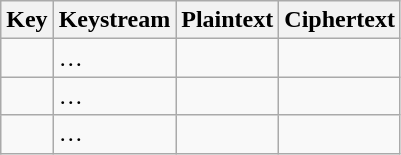<table class="wikitable">
<tr>
<th>Key</th>
<th>Keystream</th>
<th>Plaintext</th>
<th>Ciphertext</th>
</tr>
<tr>
<td></td>
<td>…</td>
<td></td>
<td></td>
</tr>
<tr>
<td></td>
<td>…</td>
<td></td>
<td></td>
</tr>
<tr>
<td></td>
<td>…</td>
<td></td>
<td></td>
</tr>
</table>
